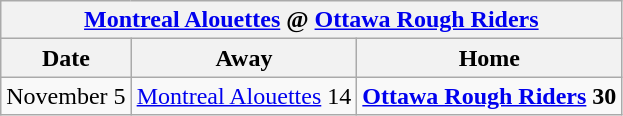<table class="wikitable">
<tr>
<th colspan="3"><a href='#'>Montreal Alouettes</a> @ <a href='#'>Ottawa Rough Riders</a></th>
</tr>
<tr>
<th>Date</th>
<th>Away</th>
<th>Home</th>
</tr>
<tr>
<td>November 5</td>
<td><a href='#'>Montreal Alouettes</a> 14</td>
<td><strong><a href='#'>Ottawa Rough Riders</a> 30</strong></td>
</tr>
</table>
